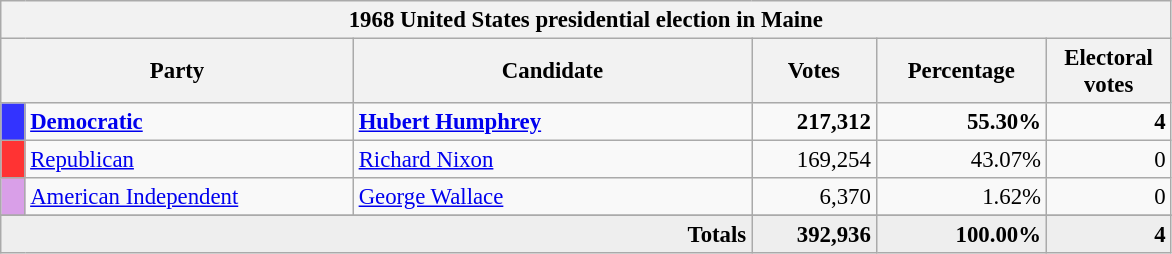<table class="wikitable" style="font-size: 95%;">
<tr>
<th colspan="6">1968 United States presidential election in Maine</th>
</tr>
<tr>
<th colspan="2" style="width: 15em">Party</th>
<th style="width: 17em">Candidate</th>
<th style="width: 5em">Votes</th>
<th style="width: 7em">Percentage</th>
<th style="width: 5em">Electoral votes</th>
</tr>
<tr>
<th style="background-color:#3333FF; width: 3px"></th>
<td style="width: 130px"><strong><a href='#'>Democratic</a></strong></td>
<td><strong><a href='#'>Hubert Humphrey</a></strong></td>
<td align="right"><strong>217,312</strong></td>
<td align="right"><strong>55.30%</strong></td>
<td align="right"><strong>4</strong></td>
</tr>
<tr>
<th style="background-color:#FF3333; width: 3px"></th>
<td style="width: 130px"><a href='#'>Republican</a></td>
<td><a href='#'>Richard Nixon</a></td>
<td align="right">169,254</td>
<td align="right">43.07%</td>
<td align="right">0</td>
</tr>
<tr>
<th style="background-color:#D99FE8; width: 3px"></th>
<td style="width: 130px"><a href='#'>American Independent</a></td>
<td><a href='#'>George Wallace</a></td>
<td align="right">6,370</td>
<td align="right">1.62%</td>
<td align="right">0</td>
</tr>
<tr>
</tr>
<tr bgcolor="#EEEEEE">
<td colspan="3" align="right"><strong>Totals</strong></td>
<td align="right"><strong>392,936</strong></td>
<td align="right"><strong>100.00%</strong></td>
<td align="right"><strong>4</strong></td>
</tr>
</table>
